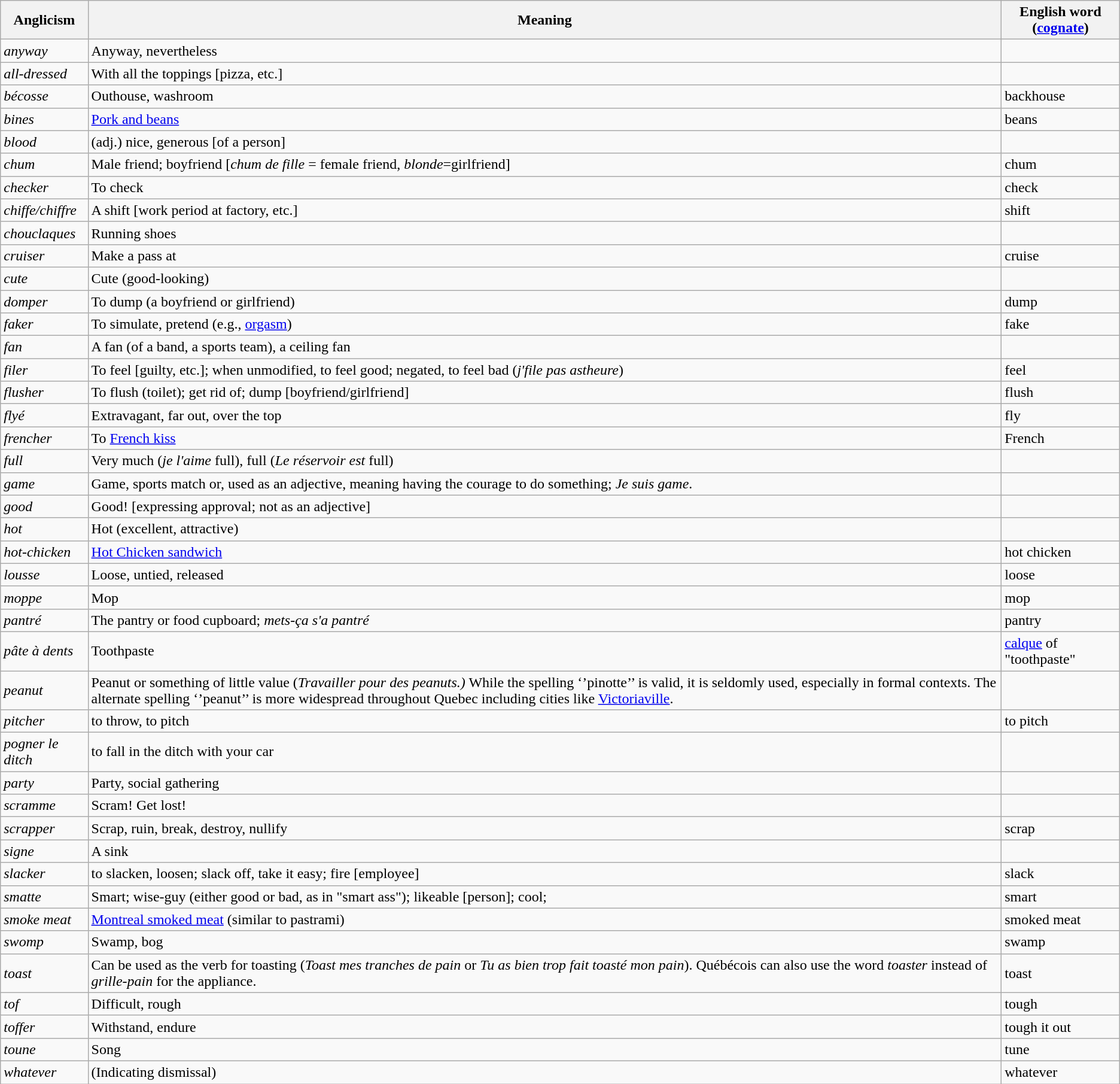<table class="wikitable">
<tr>
<th>Anglicism</th>
<th>Meaning</th>
<th>English word (<a href='#'>cognate</a>)</th>
</tr>
<tr>
<td><em>anyway</em></td>
<td>Anyway, nevertheless</td>
<td></td>
</tr>
<tr>
<td><em>all-dressed</em></td>
<td>With all the toppings [pizza, etc.]</td>
<td></td>
</tr>
<tr>
<td><em>bécosse</em></td>
<td>Outhouse, washroom</td>
<td>backhouse</td>
</tr>
<tr>
<td><em>bines</em></td>
<td><a href='#'>Pork and beans</a></td>
<td>beans</td>
</tr>
<tr>
<td><em>blood</em></td>
<td>(adj.) nice, generous [of a person]</td>
<td></td>
</tr>
<tr>
<td><em>chum</em></td>
<td>Male friend; boyfriend [<em>chum de fille</em> = female friend, <em>blonde</em>=girlfriend]</td>
<td>chum</td>
</tr>
<tr>
<td><em>checker</em></td>
<td>To check</td>
<td>check</td>
</tr>
<tr>
<td><em>chiffe/chiffre</em></td>
<td>A shift [work period at factory, etc.]</td>
<td>shift</td>
</tr>
<tr>
<td><em>chouclaques</em></td>
<td>Running shoes</td>
<td></td>
</tr>
<tr>
<td><em>cruiser</em></td>
<td>Make a pass at</td>
<td>cruise</td>
</tr>
<tr>
<td><em>cute</em></td>
<td>Cute (good-looking)</td>
<td></td>
</tr>
<tr>
<td><em>domper</em></td>
<td>To dump (a boyfriend or girlfriend)</td>
<td>dump</td>
</tr>
<tr>
<td><em>faker</em></td>
<td>To simulate, pretend (e.g., <a href='#'>orgasm</a>)</td>
<td>fake</td>
</tr>
<tr>
<td><em>fan</em></td>
<td>A fan (of a band, a sports team), a ceiling fan</td>
<td></td>
</tr>
<tr>
<td><em>filer</em></td>
<td>To feel [guilty, etc.]; when unmodified, to feel good; negated, to feel bad (<em>j'file pas astheure</em>)</td>
<td>feel</td>
</tr>
<tr>
<td><em>flusher</em></td>
<td>To flush (toilet); get rid of; dump [boyfriend/girlfriend]</td>
<td>flush</td>
</tr>
<tr>
<td><em>flyé</em></td>
<td>Extravagant, far out, over the top</td>
<td>fly</td>
</tr>
<tr>
<td><em>frencher</em></td>
<td>To <a href='#'>French kiss</a></td>
<td>French</td>
</tr>
<tr>
<td><em>full</em></td>
<td>Very much (<em>je l'aime</em> full), full (<em>Le réservoir est</em> full)</td>
<td></td>
</tr>
<tr>
<td><em>game</em></td>
<td>Game, sports match or, used as an adjective, meaning having the courage to do something; <em>Je suis game</em>.</td>
<td></td>
</tr>
<tr>
<td><em>good</em></td>
<td>Good! [expressing approval; not as an adjective]</td>
<td></td>
</tr>
<tr>
<td><em>hot</em></td>
<td>Hot (excellent, attractive)</td>
<td></td>
</tr>
<tr>
<td><em>hot-chicken</em></td>
<td><a href='#'>Hot Chicken sandwich</a></td>
<td>hot chicken</td>
</tr>
<tr>
<td><em>lousse</em></td>
<td>Loose, untied, released</td>
<td>loose</td>
</tr>
<tr>
<td><em>moppe</em></td>
<td>Mop</td>
<td>mop</td>
</tr>
<tr>
<td><em>pantré</em></td>
<td>The pantry or food cupboard; <em>mets-ça s'a pantré</em></td>
<td>pantry</td>
</tr>
<tr>
<td><em>pâte à dents</em></td>
<td>Toothpaste</td>
<td><a href='#'>calque</a> of "toothpaste"</td>
</tr>
<tr>
<td><em>peanut</em></td>
<td>Peanut or something of little value (<em>Travailler pour des peanuts.)</em> While the spelling ‘’pinotte’’ is valid, it is seldomly used, especially in formal contexts. The alternate spelling ‘’peanut’’ is more widespread throughout Quebec including cities like <a href='#'>Victoriaville</a>.</td>
<td></td>
</tr>
<tr>
<td><em>pitcher</em></td>
<td>to throw, to pitch</td>
<td>to pitch</td>
</tr>
<tr>
<td><em>pogner le ditch</em></td>
<td>to fall in the ditch with your car</td>
<td></td>
</tr>
<tr>
<td><em>party</em></td>
<td>Party, social gathering</td>
<td></td>
</tr>
<tr>
<td><em>scramme</em></td>
<td>Scram! Get lost!</td>
<td></td>
</tr>
<tr>
<td><em>scrapper</em></td>
<td>Scrap, ruin, break, destroy, nullify</td>
<td>scrap</td>
</tr>
<tr>
<td><em>signe</em></td>
<td>A sink</td>
<td></td>
</tr>
<tr>
<td><em>slacker</em></td>
<td>to slacken, loosen; slack off, take it easy; fire [employee]</td>
<td>slack</td>
</tr>
<tr>
<td><em>smatte</em></td>
<td>Smart; wise-guy (either good or bad, as in "smart ass"); likeable [person]; cool;</td>
<td>smart</td>
</tr>
<tr>
<td><em>smoke meat</em></td>
<td><a href='#'>Montreal smoked meat</a> (similar to pastrami)</td>
<td>smoked meat</td>
</tr>
<tr>
<td><em>swomp</em></td>
<td>Swamp, bog</td>
<td>swamp</td>
</tr>
<tr>
<td><em>toast</em></td>
<td>Can be used as the verb for toasting (<em>Toast mes tranches de pain</em> or <em>Tu as bien trop fait toasté mon pain</em>). Québécois can also use the word <em>toaster</em> instead of <em>grille-pain</em> for the appliance.</td>
<td>toast</td>
</tr>
<tr>
<td><em>tof</em></td>
<td>Difficult, rough</td>
<td>tough</td>
</tr>
<tr>
<td><em>toffer</em></td>
<td>Withstand, endure</td>
<td>tough it out</td>
</tr>
<tr>
<td><em>toune</em></td>
<td>Song</td>
<td>tune</td>
</tr>
<tr>
<td><em>whatever</em></td>
<td>(Indicating dismissal)</td>
<td>whatever</td>
</tr>
</table>
